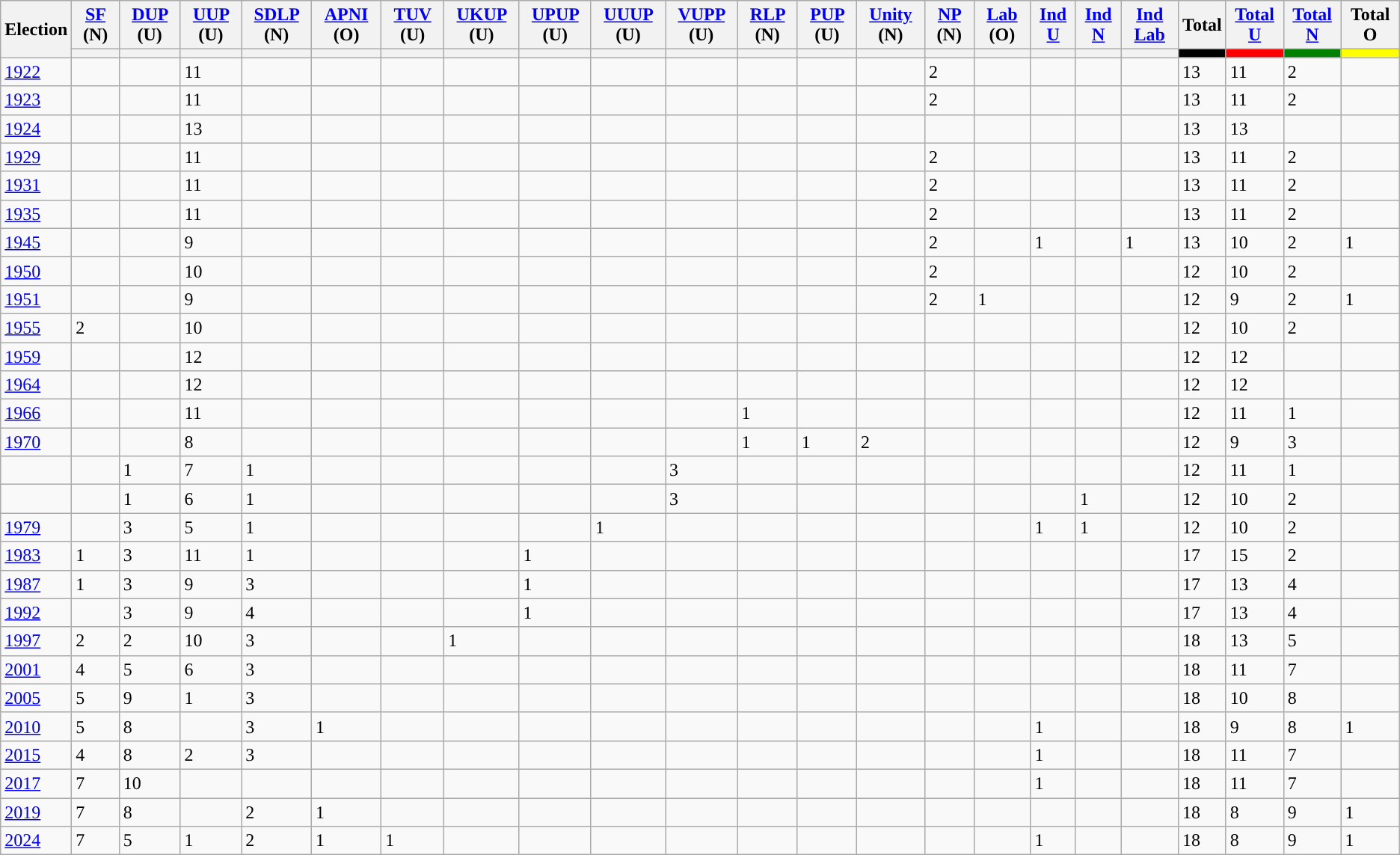<table class="wikitable">
<tr>
<th rowspan=2>Election</th>
<th><a href='#'>SF</a> (N)</th>
<th><a href='#'>DUP</a> (U)</th>
<th><a href='#'>UUP</a> (U)</th>
<th><a href='#'>SDLP</a> (N)</th>
<th><a href='#'>APNI</a> (O)</th>
<th><a href='#'>TUV</a> (U)</th>
<th><a href='#'>UKUP</a> (U)</th>
<th><a href='#'>UPUP</a> (U)</th>
<th><a href='#'>UUUP</a> (U)</th>
<th><a href='#'>VUPP</a> (U)</th>
<th><a href='#'>RLP</a> (N)</th>
<th><a href='#'>PUP</a> (U)</th>
<th><a href='#'>Unity</a> (N)</th>
<th><a href='#'>NP</a> (N)</th>
<th><a href='#'>Lab</a> (O)</th>
<th><a href='#'>Ind U</a></th>
<th><a href='#'>Ind N</a></th>
<th><a href='#'>Ind Lab</a></th>
<th>Total</th>
<th><a href='#'>Total U</a></th>
<th><a href='#'>Total N</a></th>
<th>Total O</th>
</tr>
<tr>
<th style="background-color: "></th>
<th style="background-color: "></th>
<th style="background-color: "></th>
<th style="background-color: "></th>
<th style="background-color: "></th>
<th style="background-color: "></th>
<th style="background-color: "></th>
<th style="background-color: "></th>
<th style="background-color: "></th>
<th style="background-color: "></th>
<th style="background-color: "></th>
<th style="background-color: "></th>
<th style="background-color: "></th>
<th style="background-color: "></th>
<th style="background-color: "></th>
<th style="background-color: "></th>
<th style="background-color: "></th>
<th style="background-color: "></th>
<th style="background-color: black"></th>
<th style="background-color: red"></th>
<th style="background-color: green"></th>
<th style="background-color: yellow"></th>
</tr>
<tr>
<td><a href='#'>1922</a></td>
<td></td>
<td></td>
<td>11</td>
<td></td>
<td></td>
<td></td>
<td></td>
<td></td>
<td></td>
<td></td>
<td></td>
<td></td>
<td></td>
<td>2</td>
<td></td>
<td></td>
<td></td>
<td></td>
<td>13</td>
<td>11</td>
<td>2</td>
<td></td>
</tr>
<tr>
<td><a href='#'>1923</a></td>
<td></td>
<td></td>
<td>11</td>
<td></td>
<td></td>
<td></td>
<td></td>
<td></td>
<td></td>
<td></td>
<td></td>
<td></td>
<td></td>
<td>2</td>
<td></td>
<td></td>
<td></td>
<td></td>
<td>13</td>
<td>11</td>
<td>2</td>
<td></td>
</tr>
<tr>
<td><a href='#'>1924</a></td>
<td></td>
<td></td>
<td>13</td>
<td></td>
<td></td>
<td></td>
<td></td>
<td></td>
<td></td>
<td></td>
<td></td>
<td></td>
<td></td>
<td></td>
<td></td>
<td></td>
<td></td>
<td></td>
<td>13</td>
<td>13</td>
<td></td>
<td></td>
</tr>
<tr>
<td><a href='#'>1929</a></td>
<td></td>
<td></td>
<td>11</td>
<td></td>
<td></td>
<td></td>
<td></td>
<td></td>
<td></td>
<td></td>
<td></td>
<td></td>
<td></td>
<td>2</td>
<td></td>
<td></td>
<td></td>
<td></td>
<td>13</td>
<td>11</td>
<td>2</td>
<td></td>
</tr>
<tr>
<td><a href='#'>1931</a></td>
<td></td>
<td></td>
<td>11</td>
<td></td>
<td></td>
<td></td>
<td></td>
<td></td>
<td></td>
<td></td>
<td></td>
<td></td>
<td></td>
<td>2</td>
<td></td>
<td></td>
<td></td>
<td></td>
<td>13</td>
<td>11</td>
<td>2</td>
<td></td>
</tr>
<tr>
<td><a href='#'>1935</a></td>
<td></td>
<td></td>
<td>11</td>
<td></td>
<td></td>
<td></td>
<td></td>
<td></td>
<td></td>
<td></td>
<td></td>
<td></td>
<td></td>
<td>2</td>
<td></td>
<td></td>
<td></td>
<td></td>
<td>13</td>
<td>11</td>
<td>2</td>
<td></td>
</tr>
<tr>
<td><a href='#'>1945</a></td>
<td></td>
<td></td>
<td>9</td>
<td></td>
<td></td>
<td></td>
<td></td>
<td></td>
<td></td>
<td></td>
<td></td>
<td></td>
<td></td>
<td>2</td>
<td></td>
<td>1</td>
<td></td>
<td>1</td>
<td>13</td>
<td>10</td>
<td>2</td>
<td>1</td>
</tr>
<tr>
<td><a href='#'>1950</a></td>
<td></td>
<td></td>
<td>10</td>
<td></td>
<td></td>
<td></td>
<td></td>
<td></td>
<td></td>
<td></td>
<td></td>
<td></td>
<td></td>
<td>2</td>
<td></td>
<td></td>
<td></td>
<td></td>
<td>12</td>
<td>10</td>
<td>2</td>
<td></td>
</tr>
<tr>
<td><a href='#'>1951</a></td>
<td></td>
<td></td>
<td>9</td>
<td></td>
<td></td>
<td></td>
<td></td>
<td></td>
<td></td>
<td></td>
<td></td>
<td></td>
<td></td>
<td>2</td>
<td>1</td>
<td></td>
<td></td>
<td></td>
<td>12</td>
<td>9</td>
<td>2</td>
<td>1</td>
</tr>
<tr>
<td><a href='#'>1955</a></td>
<td>2</td>
<td></td>
<td>10</td>
<td></td>
<td></td>
<td></td>
<td></td>
<td></td>
<td></td>
<td></td>
<td></td>
<td></td>
<td></td>
<td></td>
<td></td>
<td></td>
<td></td>
<td></td>
<td>12</td>
<td>10</td>
<td>2</td>
<td></td>
</tr>
<tr>
<td><a href='#'>1959</a></td>
<td></td>
<td></td>
<td>12</td>
<td></td>
<td></td>
<td></td>
<td></td>
<td></td>
<td></td>
<td></td>
<td></td>
<td></td>
<td></td>
<td></td>
<td></td>
<td></td>
<td></td>
<td></td>
<td>12</td>
<td>12</td>
<td></td>
<td></td>
</tr>
<tr>
<td><a href='#'>1964</a></td>
<td></td>
<td></td>
<td>12</td>
<td></td>
<td></td>
<td></td>
<td></td>
<td></td>
<td></td>
<td></td>
<td></td>
<td></td>
<td></td>
<td></td>
<td></td>
<td></td>
<td></td>
<td></td>
<td>12</td>
<td>12</td>
<td></td>
<td></td>
</tr>
<tr>
<td><a href='#'>1966</a></td>
<td></td>
<td></td>
<td>11</td>
<td></td>
<td></td>
<td></td>
<td></td>
<td></td>
<td></td>
<td></td>
<td>1</td>
<td></td>
<td></td>
<td></td>
<td></td>
<td></td>
<td></td>
<td></td>
<td>12</td>
<td>11</td>
<td>1</td>
<td></td>
</tr>
<tr>
<td><a href='#'>1970</a></td>
<td></td>
<td></td>
<td>8</td>
<td></td>
<td></td>
<td></td>
<td></td>
<td></td>
<td></td>
<td></td>
<td>1</td>
<td>1</td>
<td>2</td>
<td></td>
<td></td>
<td></td>
<td></td>
<td></td>
<td>12</td>
<td>9</td>
<td>3</td>
<td></td>
</tr>
<tr>
<td></td>
<td></td>
<td>1</td>
<td>7</td>
<td>1</td>
<td></td>
<td></td>
<td></td>
<td></td>
<td></td>
<td>3</td>
<td></td>
<td></td>
<td></td>
<td></td>
<td></td>
<td></td>
<td></td>
<td></td>
<td>12</td>
<td>11</td>
<td>1</td>
<td></td>
</tr>
<tr>
<td></td>
<td></td>
<td>1</td>
<td>6</td>
<td>1</td>
<td></td>
<td></td>
<td></td>
<td></td>
<td></td>
<td>3</td>
<td></td>
<td></td>
<td></td>
<td></td>
<td></td>
<td></td>
<td>1</td>
<td></td>
<td>12</td>
<td>10</td>
<td>2</td>
<td></td>
</tr>
<tr>
<td><a href='#'>1979</a></td>
<td></td>
<td>3</td>
<td>5</td>
<td>1</td>
<td></td>
<td></td>
<td></td>
<td></td>
<td>1</td>
<td></td>
<td></td>
<td></td>
<td></td>
<td></td>
<td></td>
<td>1</td>
<td>1</td>
<td></td>
<td>12</td>
<td>10</td>
<td>2</td>
<td></td>
</tr>
<tr>
<td><a href='#'>1983</a></td>
<td>1</td>
<td>3</td>
<td>11</td>
<td>1</td>
<td></td>
<td></td>
<td></td>
<td>1</td>
<td></td>
<td></td>
<td></td>
<td></td>
<td></td>
<td></td>
<td></td>
<td></td>
<td></td>
<td></td>
<td>17</td>
<td>15</td>
<td>2</td>
<td></td>
</tr>
<tr>
<td><a href='#'>1987</a></td>
<td>1</td>
<td>3</td>
<td>9</td>
<td>3</td>
<td></td>
<td></td>
<td></td>
<td>1</td>
<td></td>
<td></td>
<td></td>
<td></td>
<td></td>
<td></td>
<td></td>
<td></td>
<td></td>
<td></td>
<td>17</td>
<td>13</td>
<td>4</td>
<td></td>
</tr>
<tr>
<td><a href='#'>1992</a></td>
<td></td>
<td>3</td>
<td>9</td>
<td>4</td>
<td></td>
<td></td>
<td></td>
<td>1</td>
<td></td>
<td></td>
<td></td>
<td></td>
<td></td>
<td></td>
<td></td>
<td></td>
<td></td>
<td></td>
<td>17</td>
<td>13</td>
<td>4</td>
<td></td>
</tr>
<tr>
<td><a href='#'>1997</a></td>
<td>2</td>
<td>2</td>
<td>10</td>
<td>3</td>
<td></td>
<td></td>
<td>1</td>
<td></td>
<td></td>
<td></td>
<td></td>
<td></td>
<td></td>
<td></td>
<td></td>
<td></td>
<td></td>
<td></td>
<td>18</td>
<td>13</td>
<td>5</td>
<td></td>
</tr>
<tr>
<td><a href='#'>2001</a></td>
<td>4</td>
<td>5</td>
<td>6</td>
<td>3</td>
<td></td>
<td></td>
<td></td>
<td></td>
<td></td>
<td></td>
<td></td>
<td></td>
<td></td>
<td></td>
<td></td>
<td></td>
<td></td>
<td></td>
<td>18</td>
<td>11</td>
<td>7</td>
<td></td>
</tr>
<tr>
<td><a href='#'>2005</a></td>
<td>5</td>
<td>9</td>
<td>1</td>
<td>3</td>
<td></td>
<td></td>
<td></td>
<td></td>
<td></td>
<td></td>
<td></td>
<td></td>
<td></td>
<td></td>
<td></td>
<td></td>
<td></td>
<td></td>
<td>18</td>
<td>10</td>
<td>8</td>
<td></td>
</tr>
<tr>
<td><a href='#'>2010</a></td>
<td>5</td>
<td>8</td>
<td></td>
<td>3</td>
<td>1</td>
<td></td>
<td></td>
<td></td>
<td></td>
<td></td>
<td></td>
<td></td>
<td></td>
<td></td>
<td></td>
<td>1</td>
<td></td>
<td></td>
<td>18</td>
<td>9</td>
<td>8</td>
<td>1</td>
</tr>
<tr>
<td><a href='#'>2015</a></td>
<td>4</td>
<td>8</td>
<td>2</td>
<td>3</td>
<td></td>
<td></td>
<td></td>
<td></td>
<td></td>
<td></td>
<td></td>
<td></td>
<td></td>
<td></td>
<td></td>
<td>1</td>
<td></td>
<td></td>
<td>18</td>
<td>11</td>
<td>7</td>
<td></td>
</tr>
<tr>
<td><a href='#'>2017</a></td>
<td>7</td>
<td>10</td>
<td></td>
<td></td>
<td></td>
<td></td>
<td></td>
<td></td>
<td></td>
<td></td>
<td></td>
<td></td>
<td></td>
<td></td>
<td></td>
<td>1</td>
<td></td>
<td></td>
<td>18</td>
<td>11</td>
<td>7</td>
<td></td>
</tr>
<tr>
<td><a href='#'>2019</a></td>
<td>7</td>
<td>8</td>
<td></td>
<td>2</td>
<td>1</td>
<td></td>
<td></td>
<td></td>
<td></td>
<td></td>
<td></td>
<td></td>
<td></td>
<td></td>
<td></td>
<td></td>
<td></td>
<td></td>
<td>18</td>
<td>8</td>
<td>9</td>
<td>1</td>
</tr>
<tr>
<td><a href='#'>2024</a></td>
<td>7</td>
<td>5</td>
<td>1</td>
<td>2</td>
<td>1</td>
<td>1</td>
<td></td>
<td></td>
<td></td>
<td></td>
<td></td>
<td></td>
<td></td>
<td></td>
<td></td>
<td>1</td>
<td></td>
<td></td>
<td>18</td>
<td>8</td>
<td>9</td>
<td>1</td>
</tr>
</table>
